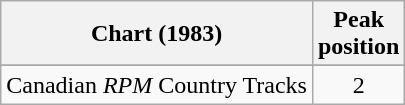<table class="wikitable sortable">
<tr>
<th align="left">Chart (1983)</th>
<th align="center">Peak<br>position</th>
</tr>
<tr>
</tr>
<tr>
</tr>
<tr>
<td align="left">Canadian <em>RPM</em> Country Tracks</td>
<td align="center">2</td>
</tr>
</table>
